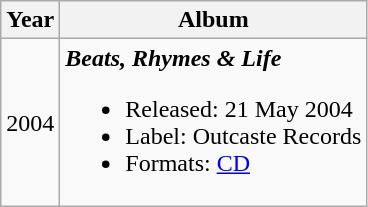<table class="wikitable plainrowheaders" style="text-align:center;" border="1">
<tr>
<th scope="col" rowspan="1">Year</th>
<th scope="col" rowspan="1">Album</th>
</tr>
<tr>
<td>2004</td>
<td style="text-align:left;"><strong><em>Beats, Rhymes & Life</em></strong><br><ul><li>Released: 21 May 2004</li><li>Label: Outcaste Records</li><li>Formats: <a href='#'>CD</a></li></ul></td>
</tr>
</table>
